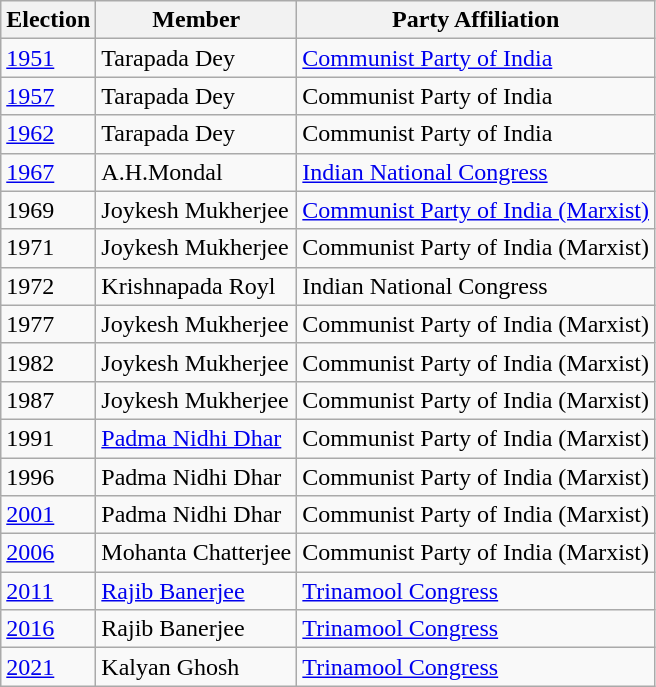<table class="wikitable sortable"ìÍĦĤĠčw>
<tr>
<th>Election</th>
<th>Member</th>
<th>Party Affiliation</th>
</tr>
<tr>
<td><a href='#'>1951</a></td>
<td>Tarapada Dey</td>
<td><a href='#'>Communist Party of India</a></td>
</tr>
<tr>
<td><a href='#'>1957</a></td>
<td>Tarapada Dey</td>
<td>Communist Party of India</td>
</tr>
<tr>
<td><a href='#'>1962</a></td>
<td>Tarapada Dey</td>
<td>Communist Party of India</td>
</tr>
<tr>
<td><a href='#'>1967</a></td>
<td>A.H.Mondal</td>
<td><a href='#'>Indian National Congress</a></td>
</tr>
<tr>
<td>1969</td>
<td>Joykesh Mukherjee</td>
<td><a href='#'>Communist Party of India (Marxist)</a></td>
</tr>
<tr>
<td>1971</td>
<td>Joykesh Mukherjee</td>
<td>Communist Party of India (Marxist)</td>
</tr>
<tr>
<td>1972</td>
<td>Krishnapada Royl</td>
<td>Indian National Congress</td>
</tr>
<tr>
<td>1977</td>
<td>Joykesh Mukherjee</td>
<td>Communist Party of India (Marxist)</td>
</tr>
<tr>
<td>1982</td>
<td>Joykesh Mukherjee</td>
<td>Communist Party of India (Marxist)</td>
</tr>
<tr>
<td>1987</td>
<td>Joykesh Mukherjee</td>
<td>Communist Party of India (Marxist)</td>
</tr>
<tr>
<td>1991</td>
<td><a href='#'>Padma Nidhi Dhar</a></td>
<td>Communist Party of India (Marxist)</td>
</tr>
<tr>
<td>1996</td>
<td>Padma Nidhi Dhar</td>
<td>Communist Party of India (Marxist)</td>
</tr>
<tr>
<td><a href='#'>2001</a></td>
<td>Padma Nidhi Dhar</td>
<td>Communist Party of India (Marxist)</td>
</tr>
<tr>
<td><a href='#'>2006</a></td>
<td>Mohanta Chatterjee</td>
<td>Communist Party of India (Marxist)</td>
</tr>
<tr>
<td><a href='#'>2011</a></td>
<td><a href='#'>Rajib Banerjee</a></td>
<td><a href='#'>Trinamool Congress</a></td>
</tr>
<tr>
<td><a href='#'>2016</a></td>
<td>Rajib Banerjee</td>
<td><a href='#'>Trinamool Congress</a></td>
</tr>
<tr>
<td><a href='#'>2021</a></td>
<td>Kalyan Ghosh</td>
<td><a href='#'>Trinamool Congress</a></td>
</tr>
</table>
